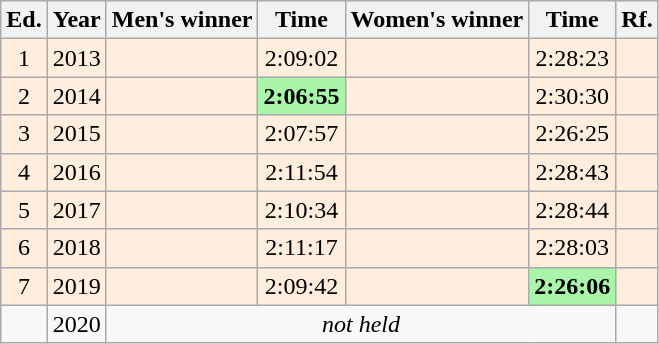<table class="wikitable sortable" style="text-align:center">
<tr>
<th class="unsortable">Ed.</th>
<th>Year</th>
<th class="unsortable">Men's winner</th>
<th>Time</th>
<th class="unsortable">Women's winner</th>
<th>Time</th>
<th class="unsortable">Rf.</th>
</tr>
<tr style="background-color: #FFEEDD">
<td>1</td>
<td>2013</td>
<td align=left></td>
<td>2:09:02</td>
<td align=left></td>
<td>2:28:23</td>
<td></td>
</tr>
<tr style="background-color: #FFEEDD">
<td>2</td>
<td>2014</td>
<td align=left></td>
<td bgcolor=#A9F5A9><strong>2:06:55</strong></td>
<td align=left></td>
<td>2:30:30</td>
<td></td>
</tr>
<tr style="background-color: #FFEEDD">
<td>3</td>
<td>2015</td>
<td align=left></td>
<td>2:07:57</td>
<td align=left></td>
<td>2:26:25</td>
<td></td>
</tr>
<tr style="background-color: #FFEEDD">
<td>4</td>
<td>2016</td>
<td align=left></td>
<td>2:11:54</td>
<td align=left></td>
<td>2:28:43</td>
<td></td>
</tr>
<tr style="background-color: #FFEEDD">
<td>5</td>
<td>2017</td>
<td align=left></td>
<td>2:10:34</td>
<td align=left></td>
<td>2:28:44</td>
<td></td>
</tr>
<tr style="background-color: #FFEEDD">
<td>6</td>
<td>2018</td>
<td align=left></td>
<td>2:11:17</td>
<td align=left></td>
<td>2:28:03</td>
<td></td>
</tr>
<tr style="background-color: #FFEEDD">
<td>7</td>
<td>2019</td>
<td align=left></td>
<td>2:09:42</td>
<td align=left></td>
<td bgcolor=#A9F5A9><strong>2:26:06</strong></td>
<td></td>
</tr>
<tr>
<td></td>
<td>2020</td>
<td colspan="4" align="center" data-sort-value=""><em>not held</em></td>
<td></td>
</tr>
</table>
